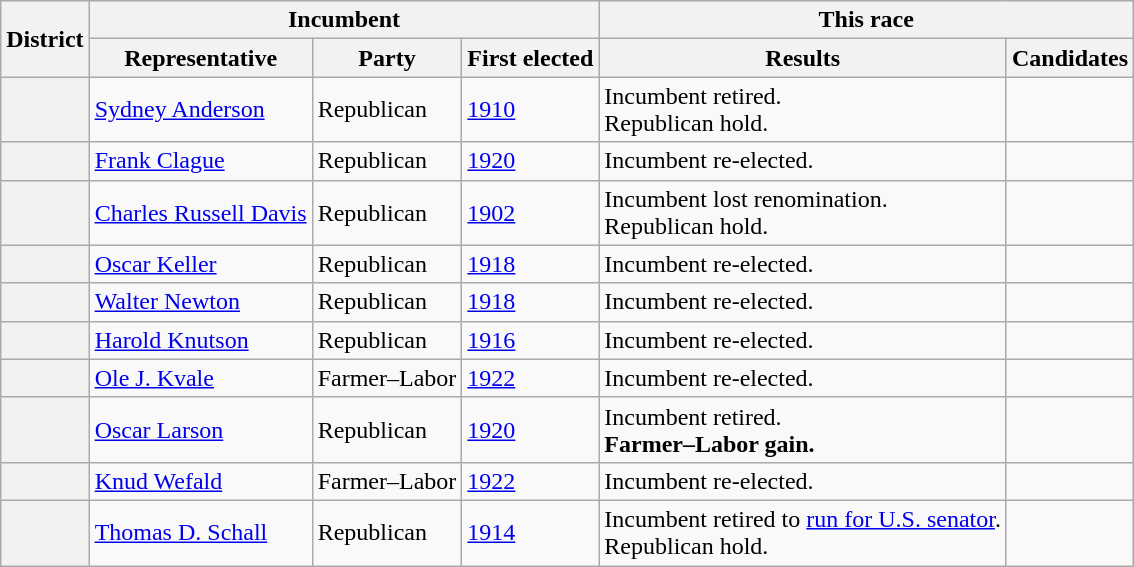<table class=wikitable>
<tr>
<th rowspan=2>District</th>
<th colspan=3>Incumbent</th>
<th colspan=2>This race</th>
</tr>
<tr>
<th>Representative</th>
<th>Party</th>
<th>First elected</th>
<th>Results</th>
<th>Candidates</th>
</tr>
<tr>
<th></th>
<td><a href='#'>Sydney Anderson</a></td>
<td>Republican</td>
<td><a href='#'>1910</a></td>
<td>Incumbent retired.<br>Republican hold.</td>
<td nowrap></td>
</tr>
<tr>
<th></th>
<td><a href='#'>Frank Clague</a></td>
<td>Republican</td>
<td><a href='#'>1920</a></td>
<td>Incumbent re-elected.</td>
<td nowrap></td>
</tr>
<tr>
<th></th>
<td><a href='#'>Charles Russell Davis</a></td>
<td>Republican</td>
<td><a href='#'>1902</a></td>
<td>Incumbent lost renomination.<br>Republican hold.</td>
<td nowrap></td>
</tr>
<tr>
<th></th>
<td><a href='#'>Oscar Keller</a></td>
<td>Republican</td>
<td><a href='#'>1918</a></td>
<td>Incumbent re-elected.</td>
<td nowrap></td>
</tr>
<tr>
<th></th>
<td><a href='#'>Walter Newton</a></td>
<td>Republican</td>
<td><a href='#'>1918</a></td>
<td>Incumbent re-elected.</td>
<td nowrap></td>
</tr>
<tr>
<th></th>
<td><a href='#'>Harold Knutson</a></td>
<td>Republican</td>
<td><a href='#'>1916</a></td>
<td>Incumbent re-elected.</td>
<td nowrap></td>
</tr>
<tr>
<th></th>
<td><a href='#'>Ole J. Kvale</a></td>
<td>Farmer–Labor</td>
<td><a href='#'>1922</a></td>
<td>Incumbent re-elected.</td>
<td nowrap></td>
</tr>
<tr>
<th></th>
<td><a href='#'>Oscar Larson</a></td>
<td>Republican</td>
<td><a href='#'>1920</a></td>
<td>Incumbent retired.<br><strong>Farmer–Labor gain.</strong></td>
<td nowrap></td>
</tr>
<tr>
<th></th>
<td><a href='#'>Knud Wefald</a></td>
<td>Farmer–Labor</td>
<td><a href='#'>1922</a></td>
<td>Incumbent re-elected.</td>
<td nowrap></td>
</tr>
<tr>
<th></th>
<td><a href='#'>Thomas D. Schall</a></td>
<td>Republican</td>
<td><a href='#'>1914</a></td>
<td>Incumbent retired to <a href='#'>run for U.S. senator</a>.<br>Republican hold.</td>
<td nowrap></td>
</tr>
</table>
